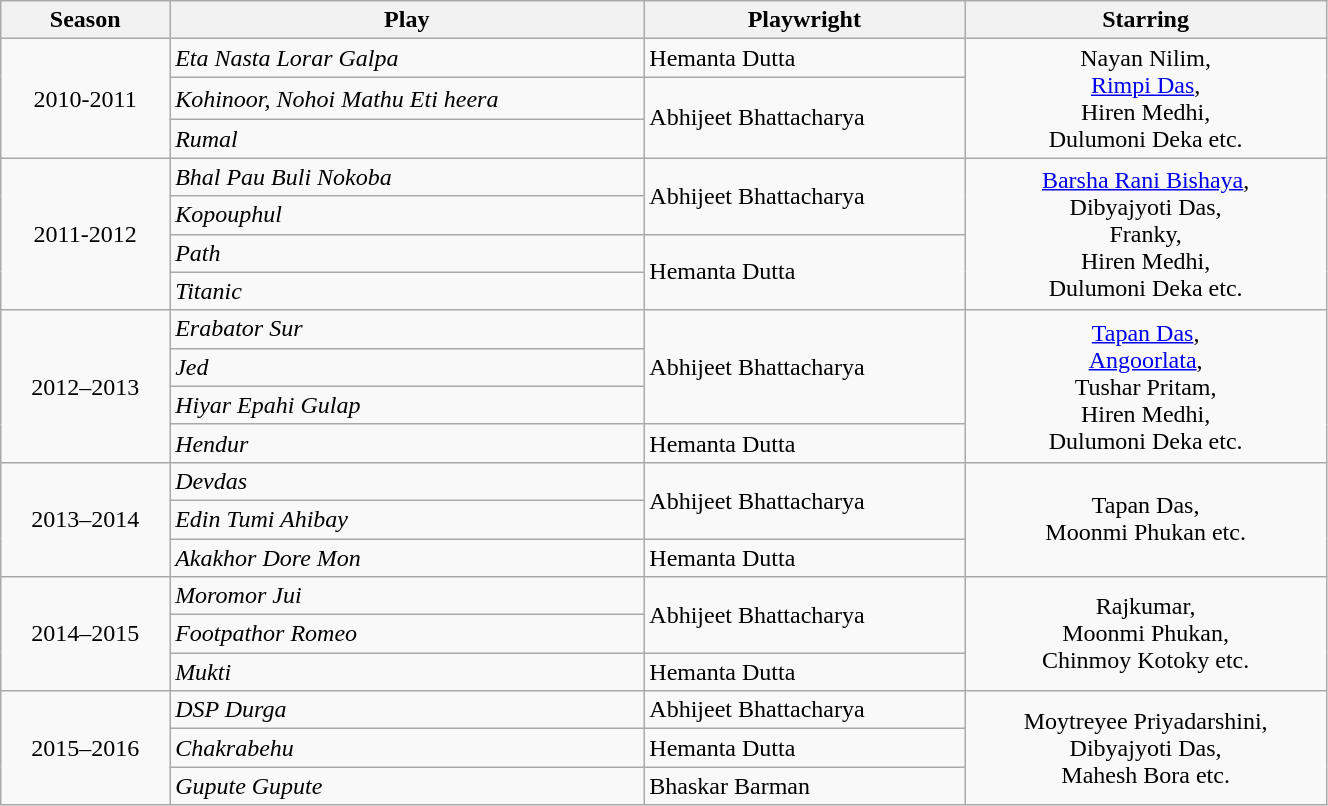<table class="wikitable" style="width:70%;">
<tr>
<th>Season</th>
<th>Play</th>
<th>Playwright</th>
<th>Starring</th>
</tr>
<tr>
<td rowspan="3" style="text-align:center;">2010-2011</td>
<td><em>Eta Nasta Lorar Galpa</em></td>
<td>Hemanta Dutta</td>
<td rowspan="3" style="text-align:center;">Nayan Nilim,<br> <a href='#'>Rimpi Das</a>,<br> Hiren Medhi,<br> Dulumoni Deka etc.</td>
</tr>
<tr>
<td><em>Kohinoor, Nohoi Mathu Eti heera</em></td>
<td rowspan="2">Abhijeet Bhattacharya</td>
</tr>
<tr>
<td><em>Rumal</em></td>
</tr>
<tr>
<td rowspan="4" style="text-align:center;">2011-2012</td>
<td><em>Bhal Pau Buli Nokoba</em></td>
<td rowspan="2">Abhijeet Bhattacharya</td>
<td rowspan="4" style="text-align:center;"><a href='#'>Barsha Rani Bishaya</a>,<br> Dibyajyoti Das,<br> Franky,<br>Hiren Medhi,<br> Dulumoni Deka etc.</td>
</tr>
<tr>
<td><em>Kopouphul</em></td>
</tr>
<tr>
<td><em>Path</em></td>
<td rowspan="2">Hemanta Dutta</td>
</tr>
<tr>
<td><em>Titanic</em></td>
</tr>
<tr>
<td rowspan="4" style="text-align:center;">2012–2013</td>
<td><em>Erabator Sur</em></td>
<td rowspan="3">Abhijeet Bhattacharya</td>
<td rowspan="4" style="text-align:center;"><a href='#'>Tapan Das</a>,<br> <a href='#'>Angoorlata</a>,<br> Tushar Pritam,<br>Hiren Medhi,<br> Dulumoni Deka etc.</td>
</tr>
<tr>
<td><em>Jed</em></td>
</tr>
<tr>
<td><em>Hiyar Epahi Gulap</em></td>
</tr>
<tr>
<td><em>Hendur</em></td>
<td>Hemanta Dutta</td>
</tr>
<tr>
<td rowspan="3" style="text-align:center;">2013–2014</td>
<td><em>Devdas</em></td>
<td rowspan="2">Abhijeet Bhattacharya</td>
<td rowspan="3" style="text-align:center;">Tapan Das,<br> Moonmi Phukan etc.</td>
</tr>
<tr>
<td><em>Edin Tumi Ahibay</em></td>
</tr>
<tr>
<td><em>Akakhor Dore Mon</em></td>
<td>Hemanta Dutta</td>
</tr>
<tr>
<td rowspan="3" style="text-align:center;">2014–2015</td>
<td><em>Moromor Jui</em></td>
<td rowspan="2">Abhijeet Bhattacharya</td>
<td rowspan="3" style="text-align:center;">Rajkumar,<br> Moonmi Phukan,<br>Chinmoy Kotoky etc.</td>
</tr>
<tr>
<td><em>Footpathor Romeo</em></td>
</tr>
<tr>
<td><em>Mukti</em></td>
<td>Hemanta Dutta</td>
</tr>
<tr>
<td rowspan="3" style="text-align:center;">2015–2016</td>
<td><em>DSP Durga</em></td>
<td>Abhijeet Bhattacharya</td>
<td rowspan="3" style="text-align:center;">Moytreyee Priyadarshini,<br> Dibyajyoti Das,<br>Mahesh Bora etc.</td>
</tr>
<tr>
<td><em>Chakrabehu</em></td>
<td>Hemanta Dutta</td>
</tr>
<tr>
<td><em>Gupute Gupute</em></td>
<td>Bhaskar Barman</td>
</tr>
</table>
